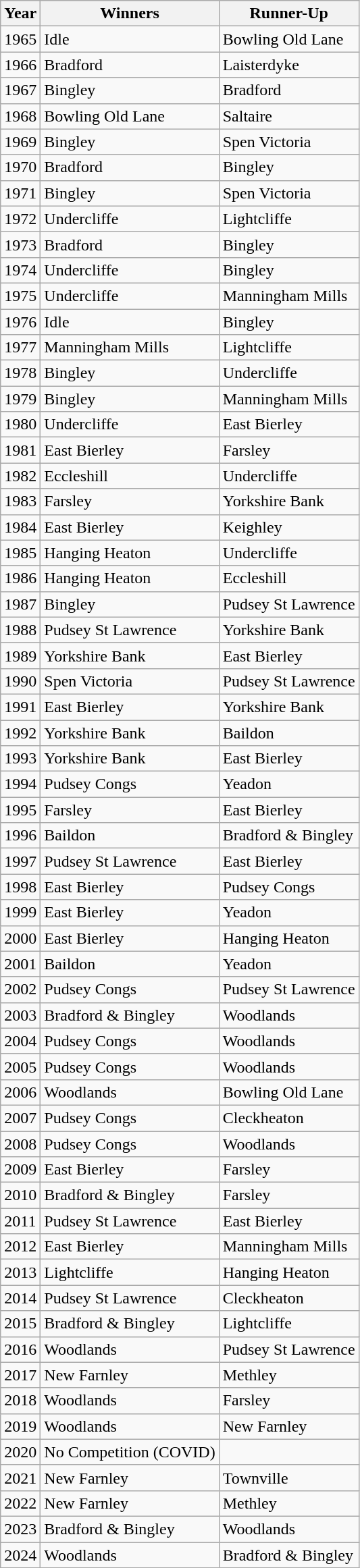<table class=wikitable>
<tr>
<th>Year</th>
<th>Winners</th>
<th>Runner-Up</th>
</tr>
<tr>
<td>1965</td>
<td>Idle</td>
<td>Bowling Old Lane</td>
</tr>
<tr>
<td>1966</td>
<td>Bradford</td>
<td>Laisterdyke</td>
</tr>
<tr>
<td>1967</td>
<td>Bingley</td>
<td>Bradford</td>
</tr>
<tr>
<td>1968</td>
<td>Bowling Old Lane</td>
<td>Saltaire</td>
</tr>
<tr>
<td>1969</td>
<td>Bingley</td>
<td>Spen Victoria</td>
</tr>
<tr>
<td>1970</td>
<td>Bradford</td>
<td>Bingley</td>
</tr>
<tr>
<td>1971</td>
<td>Bingley</td>
<td>Spen Victoria</td>
</tr>
<tr>
<td>1972</td>
<td>Undercliffe</td>
<td>Lightcliffe</td>
</tr>
<tr>
<td>1973</td>
<td>Bradford</td>
<td>Bingley</td>
</tr>
<tr>
<td>1974</td>
<td>Undercliffe</td>
<td>Bingley</td>
</tr>
<tr>
<td>1975</td>
<td>Undercliffe</td>
<td>Manningham Mills</td>
</tr>
<tr>
<td>1976</td>
<td>Idle</td>
<td>Bingley</td>
</tr>
<tr>
<td>1977</td>
<td>Manningham Mills</td>
<td>Lightcliffe</td>
</tr>
<tr>
<td>1978</td>
<td>Bingley</td>
<td>Undercliffe</td>
</tr>
<tr>
<td>1979</td>
<td>Bingley</td>
<td>Manningham Mills</td>
</tr>
<tr>
<td>1980</td>
<td>Undercliffe</td>
<td>East Bierley</td>
</tr>
<tr>
<td>1981</td>
<td>East Bierley</td>
<td>Farsley</td>
</tr>
<tr>
<td>1982</td>
<td>Eccleshill</td>
<td>Undercliffe</td>
</tr>
<tr>
<td>1983</td>
<td>Farsley</td>
<td>Yorkshire Bank</td>
</tr>
<tr>
<td>1984</td>
<td>East Bierley</td>
<td>Keighley</td>
</tr>
<tr>
<td>1985</td>
<td>Hanging Heaton</td>
<td>Undercliffe</td>
</tr>
<tr>
<td>1986</td>
<td>Hanging Heaton</td>
<td>Eccleshill</td>
</tr>
<tr>
<td>1987</td>
<td>Bingley</td>
<td>Pudsey St Lawrence</td>
</tr>
<tr>
<td>1988</td>
<td>Pudsey St Lawrence</td>
<td>Yorkshire Bank</td>
</tr>
<tr>
<td>1989</td>
<td>Yorkshire Bank</td>
<td>East Bierley</td>
</tr>
<tr>
<td>1990</td>
<td>Spen Victoria</td>
<td>Pudsey St Lawrence</td>
</tr>
<tr>
<td>1991</td>
<td>East Bierley</td>
<td>Yorkshire Bank</td>
</tr>
<tr>
<td>1992</td>
<td>Yorkshire Bank</td>
<td>Baildon</td>
</tr>
<tr>
<td>1993</td>
<td>Yorkshire Bank</td>
<td>East Bierley</td>
</tr>
<tr>
<td>1994</td>
<td>Pudsey Congs</td>
<td>Yeadon</td>
</tr>
<tr>
<td>1995</td>
<td>Farsley</td>
<td>East Bierley</td>
</tr>
<tr>
<td>1996</td>
<td>Baildon</td>
<td>Bradford & Bingley</td>
</tr>
<tr>
<td>1997</td>
<td>Pudsey St Lawrence</td>
<td>East Bierley</td>
</tr>
<tr>
<td>1998</td>
<td>East Bierley</td>
<td>Pudsey Congs</td>
</tr>
<tr>
<td>1999</td>
<td>East Bierley</td>
<td>Yeadon</td>
</tr>
<tr>
<td>2000</td>
<td>East Bierley</td>
<td>Hanging Heaton</td>
</tr>
<tr>
<td>2001</td>
<td>Baildon</td>
<td>Yeadon</td>
</tr>
<tr>
<td>2002</td>
<td>Pudsey Congs</td>
<td>Pudsey St Lawrence</td>
</tr>
<tr>
<td>2003</td>
<td>Bradford & Bingley</td>
<td>Woodlands</td>
</tr>
<tr>
<td>2004</td>
<td>Pudsey Congs</td>
<td>Woodlands</td>
</tr>
<tr>
<td>2005</td>
<td>Pudsey Congs</td>
<td>Woodlands</td>
</tr>
<tr>
<td>2006</td>
<td>Woodlands</td>
<td>Bowling Old Lane</td>
</tr>
<tr>
<td>2007</td>
<td>Pudsey Congs</td>
<td>Cleckheaton</td>
</tr>
<tr>
<td>2008</td>
<td>Pudsey Congs</td>
<td>Woodlands</td>
</tr>
<tr>
<td>2009</td>
<td>East Bierley</td>
<td>Farsley</td>
</tr>
<tr>
<td>2010</td>
<td>Bradford & Bingley</td>
<td>Farsley</td>
</tr>
<tr>
<td>2011</td>
<td>Pudsey St Lawrence</td>
<td>East Bierley</td>
</tr>
<tr>
<td>2012</td>
<td>East Bierley</td>
<td>Manningham Mills</td>
</tr>
<tr>
<td>2013</td>
<td>Lightcliffe</td>
<td>Hanging Heaton</td>
</tr>
<tr>
<td>2014</td>
<td>Pudsey St Lawrence</td>
<td>Cleckheaton</td>
</tr>
<tr>
<td>2015</td>
<td>Bradford & Bingley</td>
<td>Lightcliffe</td>
</tr>
<tr>
<td>2016</td>
<td>Woodlands</td>
<td>Pudsey St Lawrence</td>
</tr>
<tr>
<td>2017</td>
<td>New Farnley</td>
<td>Methley</td>
</tr>
<tr>
<td>2018</td>
<td>Woodlands</td>
<td>Farsley</td>
</tr>
<tr>
<td>2019</td>
<td>Woodlands</td>
<td>New Farnley</td>
</tr>
<tr>
<td>2020</td>
<td>No Competition (COVID)</td>
</tr>
<tr>
<td>2021</td>
<td>New Farnley</td>
<td>Townville</td>
</tr>
<tr>
<td>2022</td>
<td>New Farnley</td>
<td>Methley</td>
</tr>
<tr>
<td>2023</td>
<td>Bradford & Bingley</td>
<td>Woodlands</td>
</tr>
<tr>
<td>2024</td>
<td>Woodlands</td>
<td>Bradford & Bingley</td>
</tr>
</table>
